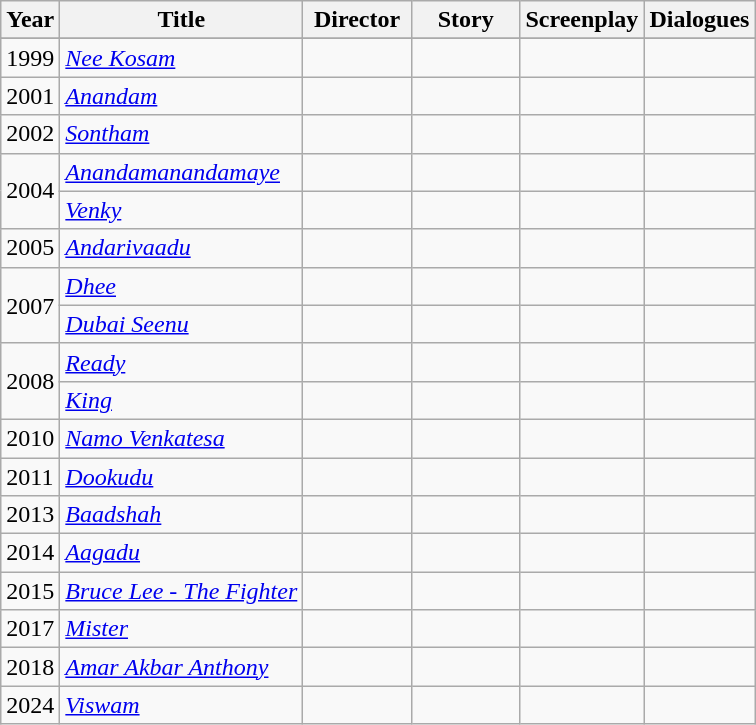<table class="wikitable plainrowheaders sortable">
<tr>
<th scope="col">Year</th>
<th scope="col">Title</th>
<th scope="col" width=65>Director</th>
<th scope="col" width=65>Story</th>
<th scope="col" width=65>Screenplay</th>
<th scope="col" width=65>Dialogues</th>
</tr>
<tr>
</tr>
<tr>
<td>1999</td>
<td><em><a href='#'>Nee Kosam</a></em></td>
<td></td>
<td></td>
<td></td>
<td></td>
</tr>
<tr>
<td>2001</td>
<td><em><a href='#'>Anandam</a></em></td>
<td></td>
<td></td>
<td></td>
<td></td>
</tr>
<tr>
<td>2002</td>
<td><em><a href='#'>Sontham</a></em></td>
<td></td>
<td></td>
<td></td>
<td></td>
</tr>
<tr>
<td rowspan="2">2004</td>
<td><em><a href='#'>Anandamanandamaye</a></em></td>
<td></td>
<td></td>
<td></td>
<td></td>
</tr>
<tr>
<td><em><a href='#'>Venky</a></em></td>
<td></td>
<td></td>
<td></td>
<td></td>
</tr>
<tr>
<td>2005</td>
<td><em><a href='#'>Andarivaadu</a></em></td>
<td></td>
<td></td>
<td></td>
<td></td>
</tr>
<tr>
<td rowspan="2">2007</td>
<td><em><a href='#'>Dhee</a></em></td>
<td></td>
<td></td>
<td></td>
<td></td>
</tr>
<tr>
<td><em><a href='#'>Dubai Seenu</a></em></td>
<td></td>
<td></td>
<td></td>
<td></td>
</tr>
<tr>
<td rowspan="2">2008</td>
<td><em><a href='#'>Ready</a></em></td>
<td></td>
<td></td>
<td></td>
<td></td>
</tr>
<tr>
<td><em><a href='#'>King</a></em></td>
<td></td>
<td></td>
<td></td>
<td></td>
</tr>
<tr>
<td>2010</td>
<td><em><a href='#'>Namo Venkatesa</a></em></td>
<td></td>
<td></td>
<td></td>
<td></td>
</tr>
<tr>
<td>2011</td>
<td><em><a href='#'>Dookudu</a></em></td>
<td></td>
<td></td>
<td></td>
<td></td>
</tr>
<tr>
<td>2013</td>
<td><em><a href='#'>Baadshah</a></em></td>
<td></td>
<td></td>
<td></td>
<td></td>
</tr>
<tr>
<td>2014</td>
<td><em><a href='#'>Aagadu</a></em></td>
<td></td>
<td></td>
<td></td>
<td></td>
</tr>
<tr>
<td>2015</td>
<td><em><a href='#'>Bruce Lee - The Fighter</a></em></td>
<td></td>
<td></td>
<td></td>
<td></td>
</tr>
<tr>
<td>2017</td>
<td><em><a href='#'>Mister</a></em></td>
<td></td>
<td></td>
<td></td>
<td></td>
</tr>
<tr>
<td>2018</td>
<td><em><a href='#'>Amar Akbar Anthony</a></em></td>
<td></td>
<td></td>
<td></td>
<td></td>
</tr>
<tr>
<td>2024</td>
<td><em><a href='#'>Viswam</a></em></td>
<td></td>
<td></td>
<td></td>
<td></td>
</tr>
</table>
